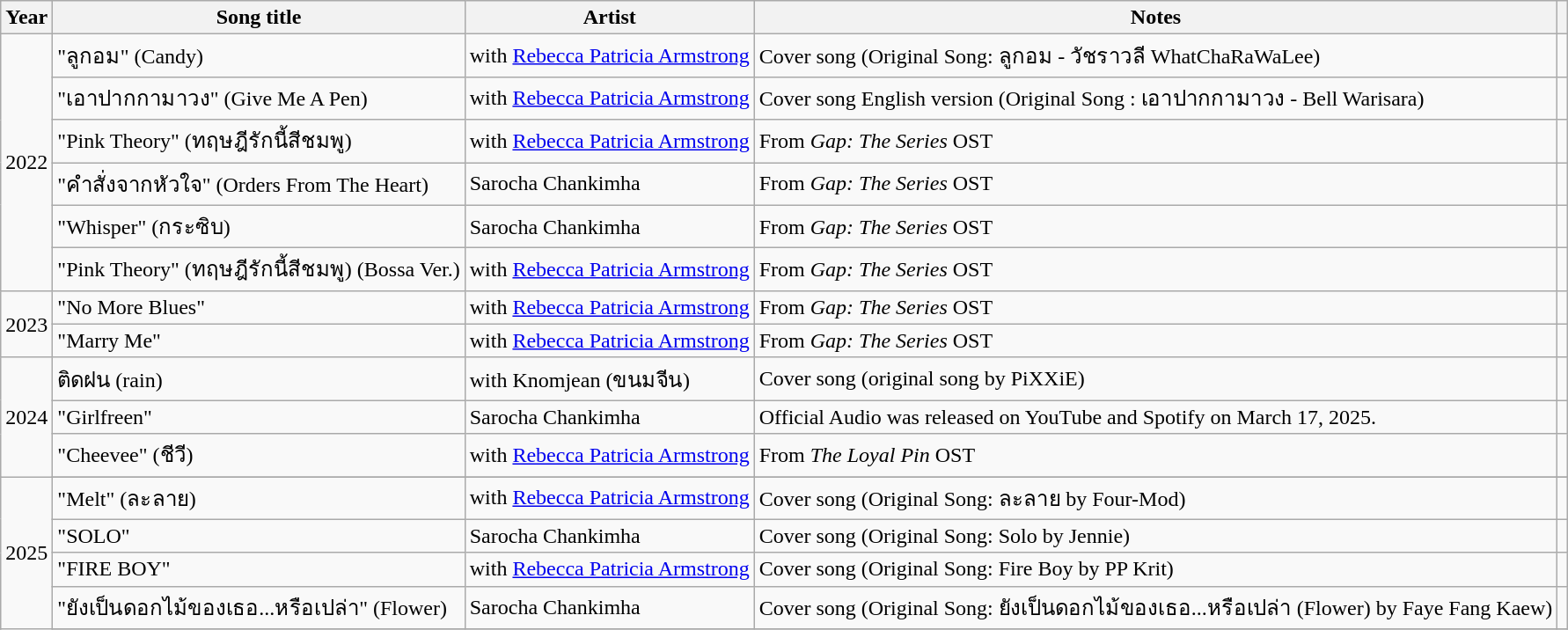<table class="wikitable plainrowheaders sortable">
<tr>
<th scope="col">Year</th>
<th scope="col">Song title</th>
<th scope="col">Artist</th>
<th scope="col">Notes</th>
<th class="unsortable"></th>
</tr>
<tr>
<td rowspan="6" style="text-align: center;">2022</td>
<td>"ลูกอม" (Candy)</td>
<td>with <a href='#'>Rebecca Patricia Armstrong</a></td>
<td>Cover song (Original Song: ลูกอม - วัชราวลี WhatChaRaWaLee)</td>
<td></td>
</tr>
<tr>
<td>"เอาปากกามาวง" (Give Me A Pen)</td>
<td>with <a href='#'>Rebecca Patricia Armstrong</a></td>
<td>Cover song English version (Original Song : เอาปากกามาวง - Bell Warisara)</td>
<td></td>
</tr>
<tr>
<td>"Pink Theory" (ทฤษฎีรักนี้สีชมพู)</td>
<td>with <a href='#'>Rebecca Patricia Armstrong</a></td>
<td>From <em>Gap: The Series</em> OST</td>
<td></td>
</tr>
<tr>
<td>"คำสั่งจากหัวใจ" (Orders From The Heart)</td>
<td>Sarocha Chankimha</td>
<td>From <em>Gap: The Series</em> OST</td>
<td></td>
</tr>
<tr>
<td>"Whisper" (กระซิบ)</td>
<td>Sarocha Chankimha</td>
<td>From <em>Gap: The Series</em> OST</td>
<td></td>
</tr>
<tr>
<td>"Pink Theory" (ทฤษฎีรักนี้สีชมพู) (Bossa Ver.)</td>
<td>with <a href='#'>Rebecca Patricia Armstrong</a></td>
<td>From <em>Gap: The Series</em> OST</td>
<td></td>
</tr>
<tr>
<td rowspan="2" style="text-align: center;">2023</td>
<td>"No More Blues"</td>
<td>with <a href='#'>Rebecca Patricia Armstrong</a></td>
<td>From <em>Gap: The Series</em> OST</td>
<td></td>
</tr>
<tr>
<td>"Marry Me"</td>
<td>with <a href='#'>Rebecca Patricia Armstrong</a></td>
<td>From <em>Gap: The Series</em> OST</td>
<td></td>
</tr>
<tr>
<td rowspan="3" style="text-align: center;">2024</td>
<td>ติดฝน (rain)</td>
<td>with Knomjean (ขนมจีน)</td>
<td>Cover song (original song by PiXXiE)</td>
<td></td>
</tr>
<tr>
<td>"Girlfreen"</td>
<td>Sarocha Chankimha</td>
<td>Official Audio was released on YouTube and Spotify on March 17, 2025.</td>
<td><br>
</td>
</tr>
<tr>
<td>"Cheevee" (ชีวี)</td>
<td>with <a href='#'>Rebecca Patricia Armstrong</a></td>
<td>From <em>The Loyal Pin</em> OST</td>
<td></td>
</tr>
<tr>
<td rowspan="10" style="text-align: center;">2025</td>
</tr>
<tr>
<td>"Melt" (ละลาย)</td>
<td>with <a href='#'>Rebecca Patricia Armstrong</a></td>
<td>Cover song (Original Song: ละลาย by Four-Mod)</td>
<td></td>
</tr>
<tr>
<td>"SOLO"</td>
<td>Sarocha Chankimha</td>
<td>Cover song (Original Song: Solo by Jennie)</td>
<td></td>
</tr>
<tr>
<td>"FIRE BOY"</td>
<td>with <a href='#'>Rebecca Patricia Armstrong</a></td>
<td>Cover song (Original Song: Fire Boy by PP Krit)</td>
<td></td>
</tr>
<tr>
<td>"ยังเป็นดอกไม้ของเธอ...หรือเปล่า" (Flower)</td>
<td>Sarocha Chankimha</td>
<td>Cover song (Original Song: ยังเป็นดอกไม้ของเธอ...หรือเปล่า (Flower) by Faye Fang Kaew)</td>
<td></td>
</tr>
<tr>
</tr>
</table>
